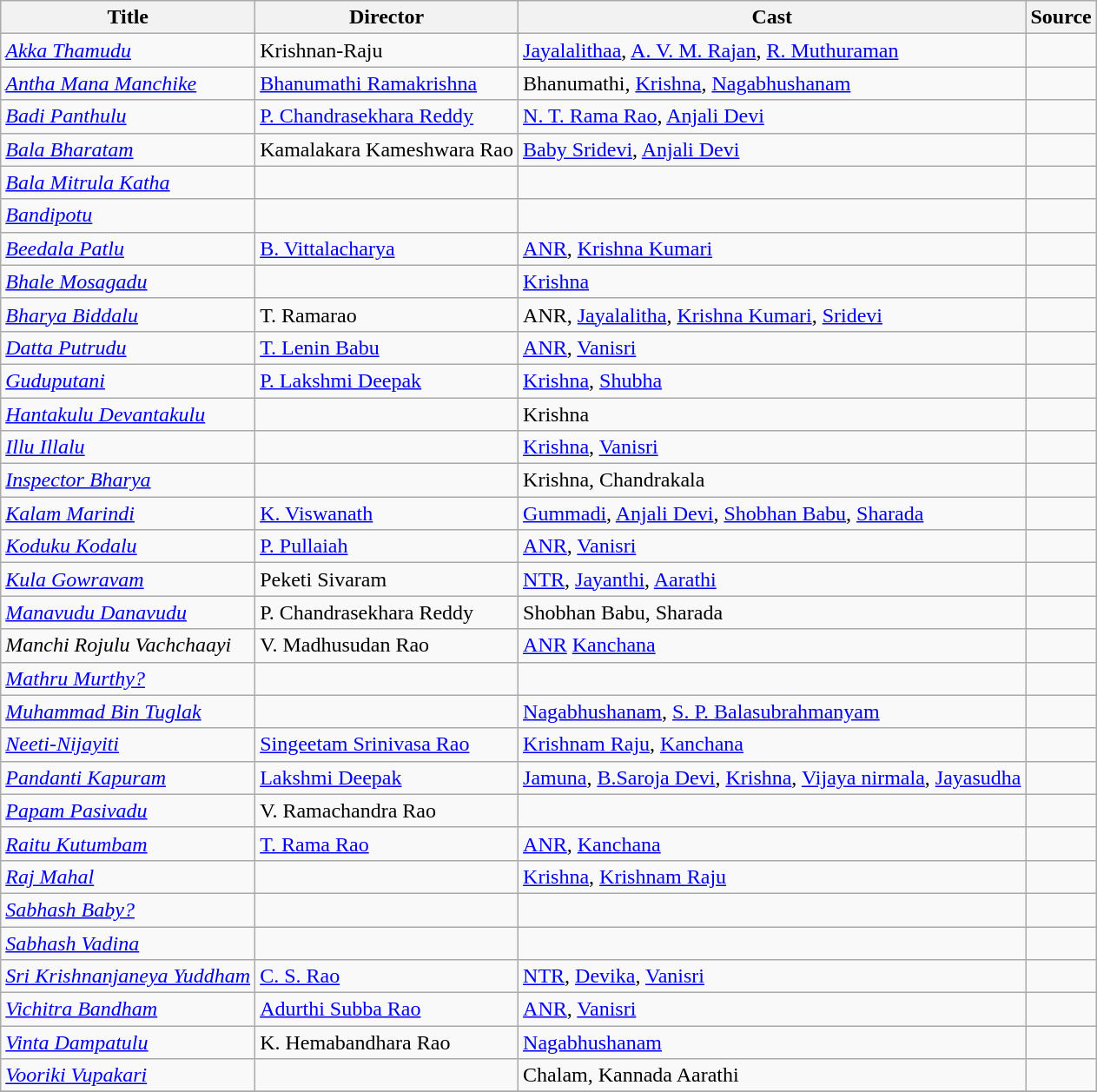<table class="wikitable">
<tr>
<th>Title</th>
<th>Director</th>
<th>Cast</th>
<th>Source</th>
</tr>
<tr>
<td><em><a href='#'>Akka Thamudu</a></em></td>
<td>Krishnan-Raju</td>
<td><a href='#'>Jayalalithaa</a>, <a href='#'>A. V. M. Rajan</a>, <a href='#'>R. Muthuraman</a></td>
<td></td>
</tr>
<tr>
<td><em><a href='#'>Antha Mana Manchike</a></em></td>
<td><a href='#'>Bhanumathi Ramakrishna</a></td>
<td>Bhanumathi, <a href='#'>Krishna</a>, <a href='#'>Nagabhushanam</a></td>
<td></td>
</tr>
<tr>
<td><em><a href='#'>Badi Panthulu</a></em></td>
<td><a href='#'>P. Chandrasekhara Reddy</a></td>
<td><a href='#'>N. T. Rama Rao</a>, <a href='#'>Anjali Devi</a></td>
<td></td>
</tr>
<tr>
<td><em><a href='#'>Bala Bharatam</a></em></td>
<td>Kamalakara Kameshwara Rao</td>
<td><a href='#'>Baby Sridevi</a>, <a href='#'>Anjali Devi</a></td>
<td></td>
</tr>
<tr>
<td><em><a href='#'>Bala Mitrula Katha</a></em></td>
<td></td>
<td></td>
<td></td>
</tr>
<tr>
<td><em><a href='#'>Bandipotu</a></em></td>
<td></td>
<td></td>
<td></td>
</tr>
<tr>
<td><em><a href='#'>Beedala Patlu</a></em></td>
<td><a href='#'>B. Vittalacharya</a></td>
<td><a href='#'>ANR</a>, <a href='#'>Krishna Kumari</a></td>
<td></td>
</tr>
<tr>
<td><em><a href='#'>Bhale Mosagadu</a></em></td>
<td></td>
<td><a href='#'>Krishna</a></td>
<td></td>
</tr>
<tr>
<td><em><a href='#'>Bharya Biddalu</a></em></td>
<td>T. Ramarao</td>
<td>ANR, <a href='#'>Jayalalitha</a>, <a href='#'>Krishna Kumari</a>, <a href='#'>Sridevi</a></td>
<td></td>
</tr>
<tr>
<td><em><a href='#'>Datta Putrudu</a></em></td>
<td><a href='#'>T. Lenin Babu</a></td>
<td><a href='#'>ANR</a>, <a href='#'>Vanisri</a></td>
<td></td>
</tr>
<tr>
<td><em><a href='#'>Guduputani</a></em></td>
<td><a href='#'>P. Lakshmi Deepak</a></td>
<td><a href='#'>Krishna</a>, <a href='#'>Shubha</a></td>
<td></td>
</tr>
<tr>
<td><em><a href='#'>Hantakulu Devantakulu</a></em></td>
<td></td>
<td>Krishna</td>
<td></td>
</tr>
<tr>
<td><em><a href='#'>Illu Illalu</a></em></td>
<td></td>
<td><a href='#'>Krishna</a>, <a href='#'>Vanisri</a></td>
<td></td>
</tr>
<tr>
<td><em><a href='#'>Inspector Bharya</a></em></td>
<td></td>
<td>Krishna, Chandrakala</td>
<td></td>
</tr>
<tr>
<td><em><a href='#'>Kalam Marindi</a></em></td>
<td><a href='#'>K. Viswanath</a></td>
<td><a href='#'>Gummadi</a>, <a href='#'>Anjali Devi</a>, <a href='#'>Shobhan Babu</a>, <a href='#'>Sharada</a></td>
<td></td>
</tr>
<tr>
<td><em><a href='#'>Koduku Kodalu</a></em></td>
<td><a href='#'>P. Pullaiah</a></td>
<td><a href='#'>ANR</a>, <a href='#'>Vanisri</a></td>
<td></td>
</tr>
<tr>
<td><em><a href='#'>Kula Gowravam</a></em></td>
<td>Peketi Sivaram</td>
<td><a href='#'>NTR</a>, <a href='#'>Jayanthi</a>, <a href='#'>Aarathi</a></td>
<td></td>
</tr>
<tr>
<td><em><a href='#'>Manavudu Danavudu</a></em></td>
<td>P. Chandrasekhara Reddy</td>
<td>Shobhan Babu, Sharada</td>
<td></td>
</tr>
<tr>
<td><em>Manchi Rojulu Vachchaayi</em></td>
<td>V. Madhusudan Rao</td>
<td><a href='#'>ANR</a> <a href='#'>Kanchana</a></td>
<td></td>
</tr>
<tr>
<td><em><a href='#'>Mathru Murthy?</a></em></td>
<td></td>
<td></td>
<td></td>
</tr>
<tr>
<td><em><a href='#'>Muhammad Bin Tuglak</a></em></td>
<td></td>
<td><a href='#'>Nagabhushanam</a>, <a href='#'>S. P. Balasubrahmanyam</a></td>
<td></td>
</tr>
<tr>
<td><em><a href='#'>Neeti-Nijayiti</a></em></td>
<td><a href='#'>Singeetam Srinivasa Rao</a></td>
<td><a href='#'>Krishnam Raju</a>, <a href='#'>Kanchana</a></td>
<td></td>
</tr>
<tr>
<td><em><a href='#'>Pandanti Kapuram</a></em></td>
<td><a href='#'>Lakshmi Deepak</a></td>
<td><a href='#'>Jamuna</a>, <a href='#'>B.Saroja Devi</a>, <a href='#'>Krishna</a>, <a href='#'>Vijaya nirmala</a>, <a href='#'>Jayasudha</a></td>
<td></td>
</tr>
<tr>
<td><em><a href='#'>Papam Pasivadu</a></em></td>
<td>V. Ramachandra Rao</td>
<td></td>
<td></td>
</tr>
<tr>
<td><em><a href='#'>Raitu Kutumbam</a></em></td>
<td><a href='#'>T. Rama Rao</a></td>
<td><a href='#'>ANR</a>, <a href='#'>Kanchana</a></td>
<td></td>
</tr>
<tr>
<td><em><a href='#'>Raj Mahal</a></em></td>
<td></td>
<td><a href='#'>Krishna</a>, <a href='#'>Krishnam Raju</a></td>
<td></td>
</tr>
<tr>
<td><em><a href='#'>Sabhash Baby?</a></em></td>
<td></td>
<td></td>
<td></td>
</tr>
<tr>
<td><em><a href='#'>Sabhash Vadina</a></em></td>
<td></td>
<td></td>
<td></td>
</tr>
<tr>
<td><em><a href='#'>Sri Krishnanjaneya Yuddham</a></em></td>
<td><a href='#'>C. S. Rao</a></td>
<td><a href='#'>NTR</a>, <a href='#'>Devika</a>, <a href='#'>Vanisri</a></td>
<td></td>
</tr>
<tr>
<td><em><a href='#'>Vichitra Bandham</a></em></td>
<td><a href='#'>Adurthi Subba Rao</a></td>
<td><a href='#'>ANR</a>, <a href='#'>Vanisri</a></td>
<td></td>
</tr>
<tr>
<td><em><a href='#'>Vinta Dampatulu</a></em></td>
<td>K. Hemabandhara Rao</td>
<td><a href='#'>Nagabhushanam</a></td>
<td></td>
</tr>
<tr>
<td><em><a href='#'>Vooriki Vupakari</a></em></td>
<td></td>
<td>Chalam, Kannada Aarathi</td>
<td></td>
</tr>
<tr>
</tr>
</table>
